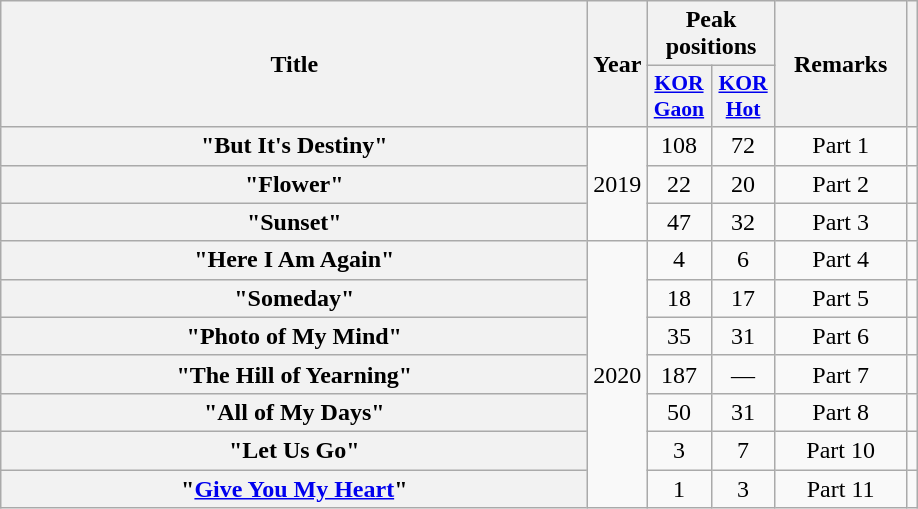<table class="wikitable plainrowheaders" style="text-align:center;">
<tr>
<th rowspan="2" scope="col" style="width:24em;">Title</th>
<th rowspan="2" scope="col" style="width:2em;">Year</th>
<th colspan="2" scope="col">Peak<br>positions</th>
<th rowspan="2" scope="col" style="width:5em;">Remarks</th>
<th rowspan="2"></th>
</tr>
<tr>
<th scope="col" style="width:2.5em;font-size:90%;"><a href='#'>KOR<br>Gaon</a></th>
<th scope="col" style="width:2.5em;font-size:90%;"><a href='#'>KOR<br>Hot</a></th>
</tr>
<tr>
<th scope="row">"But It's Destiny" </th>
<td rowspan="3">2019</td>
<td>108</td>
<td>72</td>
<td>Part 1</td>
<td></td>
</tr>
<tr>
<th scope="row">"Flower" </th>
<td>22</td>
<td>20</td>
<td>Part 2</td>
<td></td>
</tr>
<tr>
<th scope="row">"Sunset" </th>
<td>47</td>
<td>32</td>
<td>Part 3</td>
<td></td>
</tr>
<tr>
<th scope="row">"Here I Am Again" </th>
<td rowspan="7">2020</td>
<td>4</td>
<td>6</td>
<td>Part 4</td>
<td></td>
</tr>
<tr>
<th scope="row">"Someday" </th>
<td>18</td>
<td>17</td>
<td>Part 5</td>
<td></td>
</tr>
<tr>
<th scope="row">"Photo of My Mind" </th>
<td>35</td>
<td>31</td>
<td>Part 6</td>
<td></td>
</tr>
<tr>
<th scope="row">"The Hill of Yearning" </th>
<td>187</td>
<td>—</td>
<td>Part 7</td>
<td></td>
</tr>
<tr>
<th scope="row">"All of My Days" </th>
<td>50</td>
<td>31</td>
<td>Part 8</td>
<td></td>
</tr>
<tr>
<th scope="row">"Let Us Go" </th>
<td>3</td>
<td>7</td>
<td>Part 10</td>
<td></td>
</tr>
<tr>
<th scope="row">"<a href='#'>Give You My Heart</a>" </th>
<td>1</td>
<td>3</td>
<td>Part 11</td>
<td></td>
</tr>
</table>
